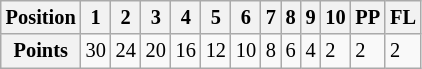<table class="wikitable" style="font-size:85%">
<tr valign="top">
<th>Position</th>
<th>1</th>
<th>2</th>
<th>3</th>
<th>4</th>
<th>5</th>
<th>6</th>
<th>7</th>
<th>8</th>
<th>9</th>
<th>10</th>
<th>PP</th>
<th>FL</th>
</tr>
<tr>
<th>Points</th>
<td>30</td>
<td>24</td>
<td>20</td>
<td>16</td>
<td>12</td>
<td>10</td>
<td>8</td>
<td>6</td>
<td>4</td>
<td>2</td>
<td>2</td>
<td>2</td>
</tr>
</table>
